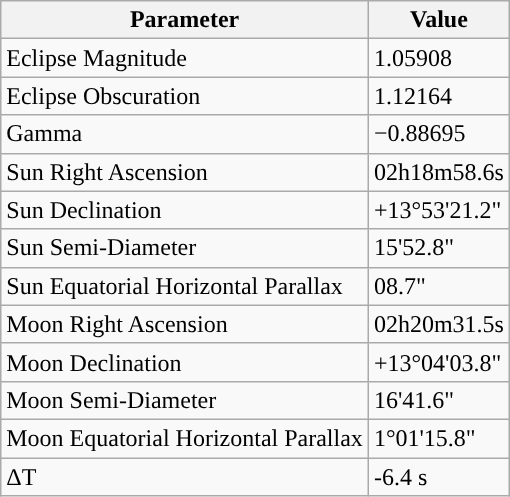<table class="wikitable">
<tr>
<th>Parameter</th>
<th>Value</th>
</tr>
<tr>
<td>Eclipse Magnitude</td>
<td>1.05908</td>
</tr>
<tr>
<td>Eclipse Obscuration</td>
<td>1.12164</td>
</tr>
<tr>
<td>Gamma</td>
<td>−0.88695</td>
</tr>
<tr>
<td>Sun Right Ascension</td>
<td>02h18m58.6s</td>
</tr>
<tr>
<td>Sun Declination</td>
<td>+13°53'21.2"</td>
</tr>
<tr>
<td>Sun Semi-Diameter</td>
<td>15'52.8"</td>
</tr>
<tr>
<td>Sun Equatorial Horizontal Parallax</td>
<td>08.7"</td>
</tr>
<tr>
<td>Moon Right Ascension</td>
<td>02h20m31.5s</td>
</tr>
<tr>
<td>Moon Declination</td>
<td>+13°04'03.8"</td>
</tr>
<tr>
<td>Moon Semi-Diameter</td>
<td>16'41.6"</td>
</tr>
<tr>
<td>Moon Equatorial Horizontal Parallax</td>
<td>1°01'15.8"</td>
</tr>
<tr>
<td>ΔT</td>
<td>-6.4 s</td>
</tr>
</table>
